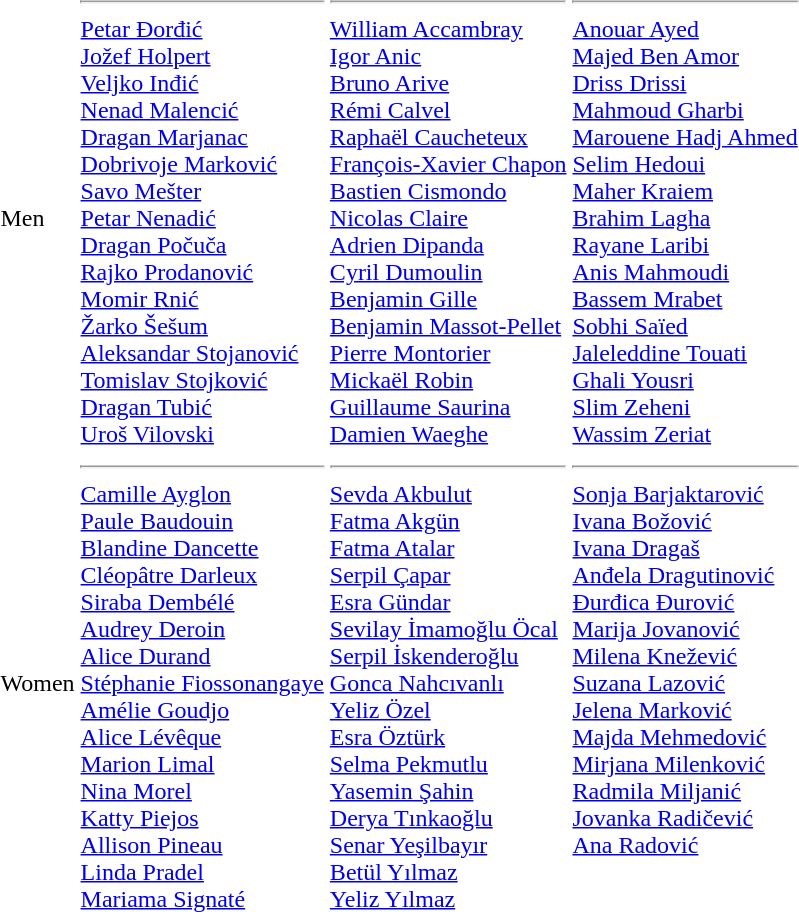<table>
<tr>
<td>Men<br></td>
<td><hr><a href='#'>Petar Đorđić</a><br><a href='#'>Jožef Holpert</a><br><a href='#'>Veljko Inđić</a><br><a href='#'>Nenad Malencić</a><br><a href='#'>Dragan Marjanac</a><br><a href='#'>Dobrivoje Marković</a><br><a href='#'>Savo Mešter</a><br><a href='#'>Petar Nenadić</a><br><a href='#'>Dragan Počuča</a><br><a href='#'>Rajko Prodanović</a><br><a href='#'>Momir Rnić</a><br><a href='#'>Žarko Šešum</a><br><a href='#'>Aleksandar Stojanović</a><br><a href='#'>Tomislav Stojković</a><br><a href='#'>Dragan Tubić</a><br><a href='#'>Uroš Vilovski</a></td>
<td><hr><a href='#'>William Accambray</a><br><a href='#'>Igor Anic</a><br><a href='#'>Bruno Arive</a><br><a href='#'>Rémi Calvel</a><br><a href='#'>Raphaël Caucheteux</a><br><a href='#'>François-Xavier Chapon</a><br><a href='#'>Bastien Cismondo</a><br><a href='#'>Nicolas Claire</a><br><a href='#'>Adrien Dipanda</a><br><a href='#'>Cyril Dumoulin</a><br><a href='#'>Benjamin Gille</a><br><a href='#'>Benjamin Massot-Pellet</a><br><a href='#'>Pierre Montorier</a><br><a href='#'>Mickaël Robin</a><br><a href='#'>Guillaume Saurina</a><br><a href='#'>Damien Waeghe</a></td>
<td><hr><a href='#'>Anouar Ayed</a><br><a href='#'>Majed Ben Amor</a><br><a href='#'>Driss Drissi</a><br><a href='#'>Mahmoud Gharbi</a><br><a href='#'>Marouene Hadj Ahmed</a><br><a href='#'>Selim Hedoui</a><br><a href='#'>Maher Kraiem</a><br><a href='#'>Brahim Lagha</a><br><a href='#'>Rayane Laribi</a><br><a href='#'>Anis Mahmoudi</a><br><a href='#'>Bassem Mrabet</a><br><a href='#'>Sobhi Saïed</a><br><a href='#'>Jaleleddine Touati</a><br><a href='#'>Ghali Yousri</a><br><a href='#'>Slim Zeheni</a><br><a href='#'>Wassim Zeriat</a></td>
</tr>
<tr>
<td>Women<br></td>
<td valign=top><hr><a href='#'>Camille Ayglon</a><br><a href='#'>Paule Baudouin</a><br><a href='#'>Blandine Dancette</a><br><a href='#'>Cléopâtre Darleux</a><br><a href='#'>Siraba Dembélé</a><br><a href='#'>Audrey Deroin</a><br><a href='#'>Alice Durand</a><br><a href='#'>Stéphanie Fiossonangaye</a><br><a href='#'>Amélie Goudjo</a><br><a href='#'>Alice Lévêque</a><br><a href='#'>Marion Limal</a><br><a href='#'>Nina Morel</a><br><a href='#'>Katty Piejos</a><br><a href='#'>Allison Pineau</a><br><a href='#'>Linda Pradel</a><br><a href='#'>Mariama Signaté</a></td>
<td valign=top><hr><a href='#'>Sevda Akbulut</a><br><a href='#'>Fatma Akgün</a><br><a href='#'>Fatma Atalar</a><br><a href='#'>Serpil Çapar</a><br><a href='#'>Esra Gündar</a><br><a href='#'>Sevilay İmamoğlu Öcal</a><br><a href='#'>Serpil İskenderoğlu</a><br><a href='#'>Gonca Nahcıvanlı</a><br><a href='#'>Yeliz Özel</a><br><a href='#'>Esra Öztürk</a><br><a href='#'>Selma Pekmutlu</a><br><a href='#'>Yasemin Şahin</a><br><a href='#'>Derya Tınkaoğlu</a><br><a href='#'>Senar Yeşilbayır</a><br><a href='#'>Betül Yılmaz</a><br><a href='#'>Yeliz Yılmaz</a></td>
<td valign=top><hr><a href='#'>Sonja Barjaktarović</a><br><a href='#'>Ivana Božović</a><br><a href='#'>Ivana Dragaš</a><br><a href='#'>Anđela Dragutinović</a><br><a href='#'>Đurđica Đurović</a><br><a href='#'>Marija Jovanović</a><br><a href='#'>Milena Knežević</a><br><a href='#'>Suzana Lazović</a><br><a href='#'>Jelena Marković</a><br><a href='#'>Majda Mehmedović</a><br><a href='#'>Mirjana Milenković</a><br><a href='#'>Radmila Miljanić</a><br><a href='#'>Jovanka Radičević</a><br><a href='#'>Ana Radović</a></td>
</tr>
</table>
